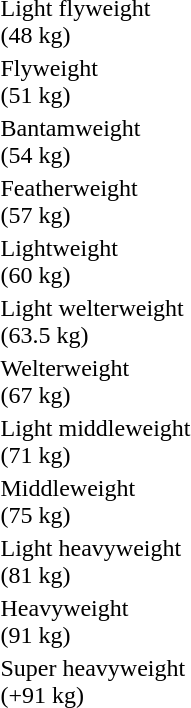<table>
<tr>
<td rowspan=2>Light flyweight<br>(48 kg) </td>
<td rowspan=2></td>
<td rowspan=2></td>
<td></td>
</tr>
<tr>
<td></td>
</tr>
<tr>
<td rowspan=2>Flyweight<br>(51 kg) </td>
<td rowspan=2></td>
<td rowspan=2></td>
<td></td>
</tr>
<tr>
<td></td>
</tr>
<tr>
<td rowspan=2>Bantamweight<br>(54 kg) </td>
<td rowspan=2></td>
<td rowspan=2></td>
<td></td>
</tr>
<tr>
<td></td>
</tr>
<tr>
<td rowspan=2>Featherweight<br>(57 kg) </td>
<td rowspan=2></td>
<td rowspan=2></td>
<td></td>
</tr>
<tr>
<td></td>
</tr>
<tr>
<td rowspan=2>Lightweight<br>(60 kg) </td>
<td rowspan=2></td>
<td rowspan=2></td>
<td></td>
</tr>
<tr>
<td></td>
</tr>
<tr>
<td rowspan=2>Light welterweight<br>(63.5 kg) </td>
<td rowspan=2></td>
<td rowspan=2></td>
<td></td>
</tr>
<tr>
<td></td>
</tr>
<tr>
<td rowspan=2>Welterweight<br>(67 kg) </td>
<td rowspan=2></td>
<td rowspan=2></td>
<td></td>
</tr>
<tr>
<td></td>
</tr>
<tr>
<td rowspan=2>Light middleweight<br>(71 kg) </td>
<td rowspan=2></td>
<td rowspan=2></td>
<td></td>
</tr>
<tr>
<td></td>
</tr>
<tr>
<td rowspan=2>Middleweight<br>(75 kg) </td>
<td rowspan=2></td>
<td rowspan=2></td>
<td></td>
</tr>
<tr>
<td></td>
</tr>
<tr>
<td rowspan=2>Light heavyweight<br>(81 kg) </td>
<td rowspan=2></td>
<td rowspan=2></td>
<td></td>
</tr>
<tr>
<td></td>
</tr>
<tr>
<td rowspan=2>Heavyweight<br>(91 kg) </td>
<td rowspan=2></td>
<td rowspan=2></td>
<td></td>
</tr>
<tr>
<td></td>
</tr>
<tr>
<td rowspan=2>Super heavyweight<br>(+91 kg) </td>
<td rowspan=2></td>
<td rowspan=2></td>
<td></td>
</tr>
<tr>
<td></td>
</tr>
</table>
